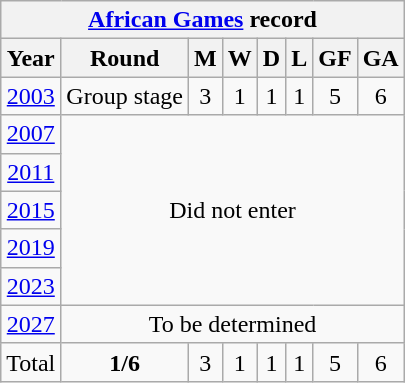<table class="wikitable" style="text-align: center;">
<tr>
<th colspan=8><a href='#'>African Games</a> record</th>
</tr>
<tr>
<th>Year</th>
<th>Round</th>
<th>M</th>
<th>W</th>
<th>D</th>
<th>L</th>
<th>GF</th>
<th>GA</th>
</tr>
<tr>
<td> <a href='#'>2003</a></td>
<td>Group stage</td>
<td>3</td>
<td>1</td>
<td>1</td>
<td>1</td>
<td>5</td>
<td>6</td>
</tr>
<tr>
<td> <a href='#'>2007</a></td>
<td colspan=8 rowspan=5>Did not enter</td>
</tr>
<tr>
<td> <a href='#'>2011</a></td>
</tr>
<tr>
<td> <a href='#'>2015</a></td>
</tr>
<tr>
<td> <a href='#'>2019</a></td>
</tr>
<tr>
<td> <a href='#'>2023</a></td>
</tr>
<tr>
<td> <a href='#'>2027</a></td>
<td colspan=8>To be determined</td>
</tr>
<tr>
<td>Total</td>
<td><strong>1/6</strong></td>
<td>3</td>
<td>1</td>
<td>1</td>
<td>1</td>
<td>5</td>
<td>6</td>
</tr>
</table>
